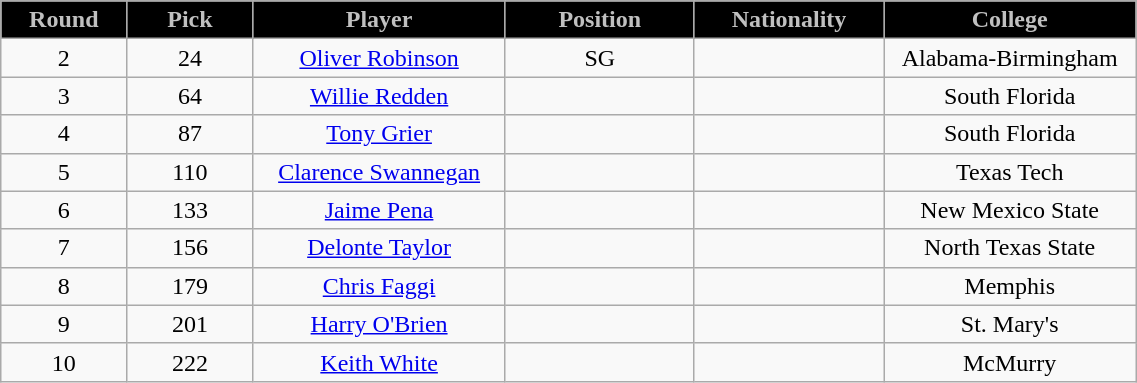<table class="wikitable sortable sortable">
<tr>
<th style="background:#000000; color:#c0c0c0" width="10%">Round</th>
<th style="background:#000000; color:#c0c0c0" width="10%">Pick</th>
<th style="background:#000000; color:#c0c0c0" width="20%">Player</th>
<th style="background:#000000; color:#c0c0c0" width="15%">Position</th>
<th style="background:#000000; color:#c0c0c0" width="15%">Nationality</th>
<th style="background:#000000; color:#c0c0c0" width="20%">College</th>
</tr>
<tr style="text-align: center">
<td>2</td>
<td>24</td>
<td><a href='#'>Oliver Robinson</a></td>
<td>SG</td>
<td></td>
<td>Alabama-Birmingham</td>
</tr>
<tr style="text-align: center">
<td>3</td>
<td>64</td>
<td><a href='#'>Willie Redden</a></td>
<td></td>
<td></td>
<td>South Florida</td>
</tr>
<tr style="text-align: center">
<td>4</td>
<td>87</td>
<td><a href='#'>Tony Grier</a></td>
<td></td>
<td></td>
<td>South Florida</td>
</tr>
<tr style="text-align: center">
<td>5</td>
<td>110</td>
<td><a href='#'>Clarence Swannegan</a></td>
<td></td>
<td></td>
<td>Texas Tech</td>
</tr>
<tr style="text-align: center">
<td>6</td>
<td>133</td>
<td><a href='#'>Jaime Pena</a></td>
<td></td>
<td> <br> </td>
<td>New Mexico State</td>
</tr>
<tr style="text-align: center">
<td>7</td>
<td>156</td>
<td><a href='#'>Delonte Taylor</a></td>
<td></td>
<td></td>
<td>North Texas State</td>
</tr>
<tr style="text-align: center">
<td>8</td>
<td>179</td>
<td><a href='#'>Chris Faggi</a></td>
<td></td>
<td></td>
<td>Memphis</td>
</tr>
<tr style="text-align: center">
<td>9</td>
<td>201</td>
<td><a href='#'>Harry O'Brien</a></td>
<td></td>
<td></td>
<td>St. Mary's</td>
</tr>
<tr style="text-align: center">
<td>10</td>
<td>222</td>
<td><a href='#'>Keith White</a></td>
<td></td>
<td></td>
<td>McMurry</td>
</tr>
</table>
